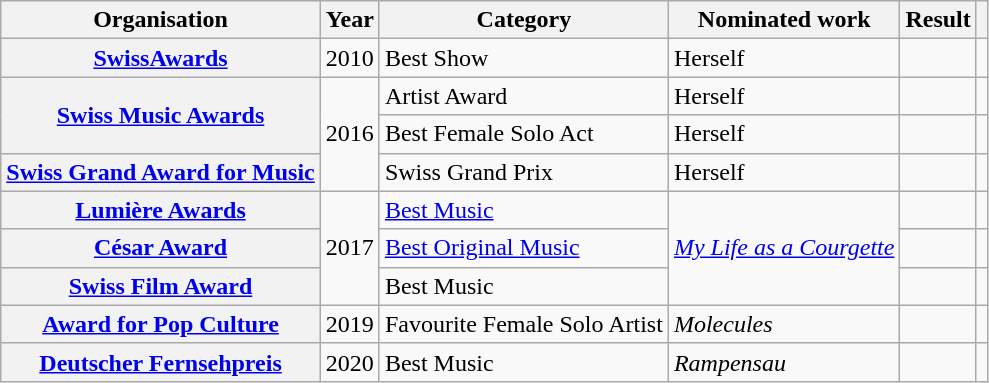<table class="wikitable sortable plainrowheaders">
<tr>
<th scope="col">Organisation</th>
<th scope="col">Year</th>
<th scope="col">Category</th>
<th scope="col">Nominated work</th>
<th scope="col">Result</th>
<th scope="col" class="unsortable"></th>
</tr>
<tr>
<th scope="row"><a href='#'>SwissAwards</a></th>
<td>2010</td>
<td>Best Show</td>
<td>Herself</td>
<td></td>
<td align="center"></td>
</tr>
<tr>
<th scope="row" rowspan="2"><a href='#'>Swiss Music Awards</a></th>
<td rowspan="3">2016</td>
<td>Artist Award</td>
<td>Herself</td>
<td></td>
<td align="center"></td>
</tr>
<tr>
<td>Best Female Solo Act</td>
<td>Herself</td>
<td></td>
<td align="center"></td>
</tr>
<tr>
<th scope="row"><a href='#'>Swiss Grand Award for Music</a></th>
<td>Swiss Grand Prix</td>
<td>Herself</td>
<td></td>
<td align="center"></td>
</tr>
<tr>
<th scope="row"><a href='#'>Lumière Awards</a></th>
<td rowspan="3">2017</td>
<td><a href='#'>Best Music</a></td>
<td rowspan="3"><em><a href='#'>My Life as a Courgette</a></em></td>
<td></td>
<td align="center"></td>
</tr>
<tr>
<th scope="row"><a href='#'>César Award</a></th>
<td><a href='#'>Best Original Music</a></td>
<td></td>
<td align="center"></td>
</tr>
<tr>
<th scope="row"><a href='#'>Swiss Film Award</a></th>
<td>Best Music</td>
<td></td>
<td align="center"></td>
</tr>
<tr>
<th scope="row"><a href='#'>Award for Pop Culture</a></th>
<td>2019</td>
<td>Favourite Female Solo Artist</td>
<td><em>Molecules</em></td>
<td></td>
<td align="center"></td>
</tr>
<tr>
<th scope="row"><a href='#'>Deutscher Fernsehpreis</a></th>
<td>2020</td>
<td>Best Music</td>
<td><em>Rampensau</em></td>
<td></td>
<td align="center"></td>
</tr>
</table>
